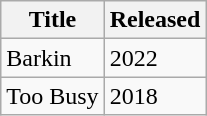<table class="wikitable">
<tr>
<th>Title</th>
<th>Released</th>
</tr>
<tr>
<td>Barkin</td>
<td>2022</td>
</tr>
<tr>
<td>Too Busy</td>
<td>2018</td>
</tr>
</table>
